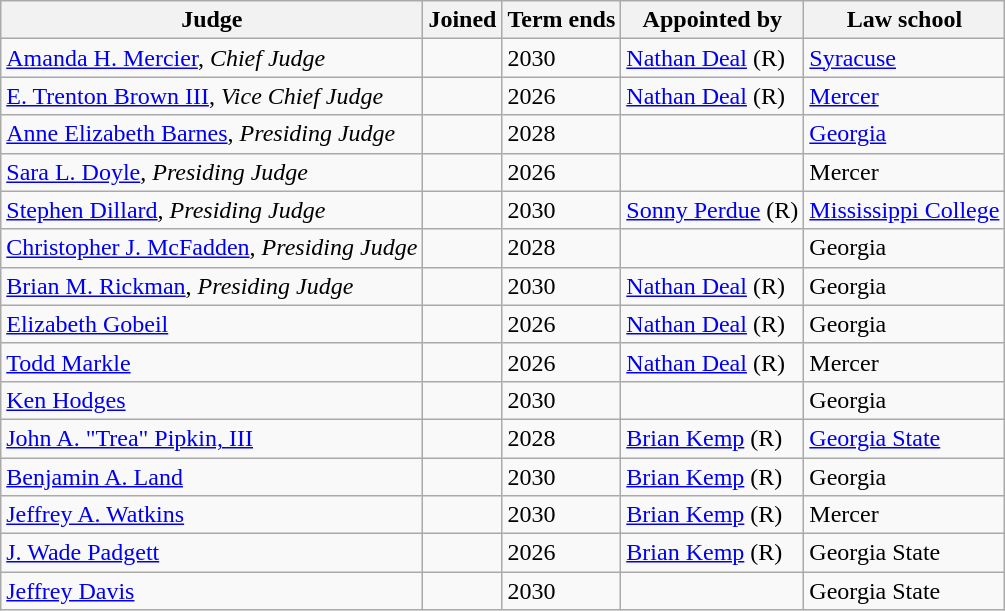<table class="sortable wikitable">
<tr>
<th>Judge</th>
<th>Joined</th>
<th>Term ends</th>
<th>Appointed by</th>
<th>Law school</th>
</tr>
<tr>
<td><a href='#'>Amanda H. Mercier</a>, <em>Chief Judge</em></td>
<td></td>
<td>2030</td>
<td><a href='#'>Nathan Deal</a> (R)</td>
<td><a href='#'>Syracuse</a></td>
</tr>
<tr>
<td><a href='#'>E. Trenton Brown III</a>, <em>Vice Chief Judge</em></td>
<td></td>
<td>2026</td>
<td><a href='#'>Nathan Deal</a> (R)</td>
<td><a href='#'>Mercer</a></td>
</tr>
<tr>
<td><a href='#'>Anne Elizabeth Barnes</a>, <em>Presiding Judge</em></td>
<td></td>
<td>2028</td>
<td></td>
<td><a href='#'>Georgia</a></td>
</tr>
<tr>
<td><a href='#'>Sara L. Doyle</a>, <em>Presiding Judge</em></td>
<td></td>
<td>2026</td>
<td></td>
<td>Mercer</td>
</tr>
<tr>
<td><a href='#'>Stephen Dillard</a>, <em>Presiding Judge</em></td>
<td></td>
<td>2030</td>
<td><a href='#'>Sonny Perdue</a> (R)</td>
<td><a href='#'>Mississippi College</a></td>
</tr>
<tr>
<td><a href='#'>Christopher J. McFadden</a>, <em>Presiding Judge</em></td>
<td></td>
<td>2028</td>
<td></td>
<td>Georgia</td>
</tr>
<tr>
<td><a href='#'>Brian M. Rickman</a>, <em>Presiding Judge</em></td>
<td></td>
<td>2030</td>
<td><a href='#'>Nathan Deal</a> (R)</td>
<td>Georgia</td>
</tr>
<tr>
<td><a href='#'>Elizabeth Gobeil</a></td>
<td></td>
<td>2026</td>
<td><a href='#'>Nathan Deal</a> (R)</td>
<td>Georgia</td>
</tr>
<tr>
<td><a href='#'>Todd Markle</a></td>
<td></td>
<td>2026</td>
<td><a href='#'>Nathan Deal</a> (R)</td>
<td>Mercer</td>
</tr>
<tr>
<td><a href='#'>Ken Hodges</a></td>
<td></td>
<td>2030</td>
<td></td>
<td>Georgia</td>
</tr>
<tr>
<td><a href='#'>John A. "Trea" Pipkin, III</a></td>
<td></td>
<td>2028</td>
<td><a href='#'>Brian Kemp</a> (R)</td>
<td><a href='#'>Georgia State</a></td>
</tr>
<tr>
<td><a href='#'>Benjamin A. Land</a></td>
<td></td>
<td>2030</td>
<td><a href='#'>Brian Kemp</a> (R)</td>
<td>Georgia</td>
</tr>
<tr>
<td><a href='#'>Jeffrey A. Watkins</a></td>
<td></td>
<td>2030</td>
<td><a href='#'>Brian Kemp</a> (R)</td>
<td>Mercer</td>
</tr>
<tr>
<td><a href='#'>J. Wade Padgett</a></td>
<td></td>
<td>2026</td>
<td><a href='#'>Brian Kemp</a> (R)</td>
<td>Georgia State</td>
</tr>
<tr>
<td><a href='#'>Jeffrey Davis</a></td>
<td></td>
<td>2030</td>
<td></td>
<td>Georgia State</td>
</tr>
</table>
